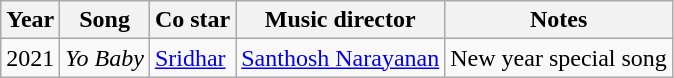<table class="wikitable">
<tr>
<th>Year</th>
<th>Song</th>
<th>Co star</th>
<th>Music director</th>
<th>Notes</th>
</tr>
<tr>
<td>2021</td>
<td><em>Yo  Baby</em></td>
<td><a href='#'>Sridhar</a></td>
<td><a href='#'>Santhosh Narayanan</a></td>
<td>New year special song</td>
</tr>
</table>
